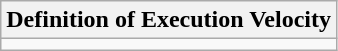<table class="wikitable floatleft">
<tr>
<th>Definition of Execution Velocity</th>
</tr>
<tr>
<td></td>
</tr>
</table>
